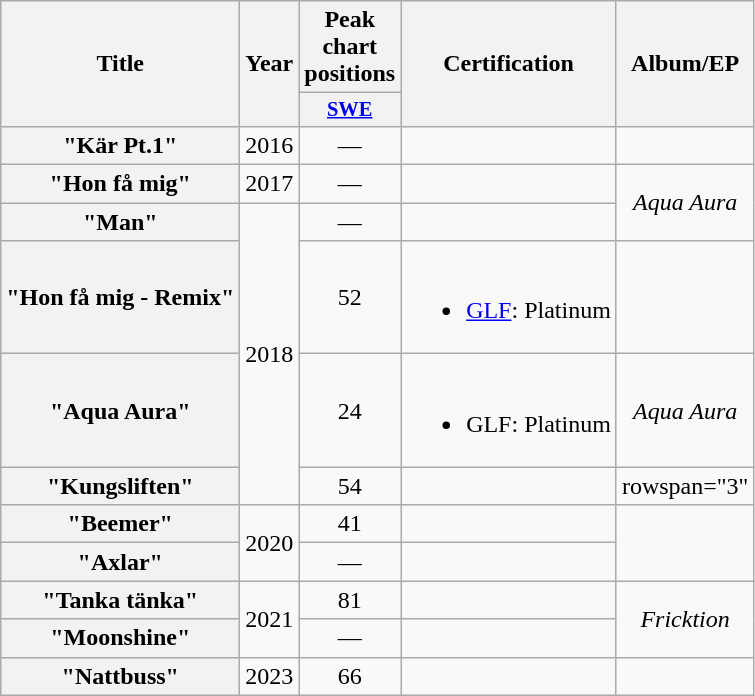<table class="wikitable plainrowheaders" style="text-align:center">
<tr>
<th scope="col" rowspan="2">Title</th>
<th scope="col" rowspan="2">Year</th>
<th scope="col" colspan="1">Peak chart positions</th>
<th scope="col" rowspan="2">Certification</th>
<th scope="col" rowspan="2">Album/EP</th>
</tr>
<tr>
<th scope="col" style="width:3em;font-size:85%;"><a href='#'>SWE</a><br></th>
</tr>
<tr>
<th scope="row">"Kär Pt.1"</th>
<td>2016</td>
<td>—</td>
<td></td>
<td></td>
</tr>
<tr>
<th scope="row">"Hon få mig"</th>
<td>2017</td>
<td>—</td>
<td></td>
<td rowspan="2"><em>Aqua Aura</em></td>
</tr>
<tr>
<th scope="row">"Man"<br></th>
<td rowspan="4">2018</td>
<td>—</td>
<td></td>
</tr>
<tr>
<th scope="row">"Hon få mig - Remix"<br></th>
<td>52</td>
<td><br><ul><li><a href='#'>GLF</a>: Platinum</li></ul></td>
<td></td>
</tr>
<tr>
<th scope="row">"Aqua Aura"</th>
<td>24</td>
<td><br><ul><li>GLF: Platinum</li></ul></td>
<td><em>Aqua Aura</em></td>
</tr>
<tr>
<th scope="row">"Kungsliften"<br></th>
<td>54</td>
<td></td>
<td>rowspan="3" </td>
</tr>
<tr>
<th scope="row">"Beemer"</th>
<td rowspan="2">2020</td>
<td>41<br></td>
<td></td>
</tr>
<tr>
<th scope="row">"Axlar"</th>
<td>—</td>
<td></td>
</tr>
<tr>
<th scope="row">"Tanka tänka"</th>
<td rowspan="2">2021</td>
<td>81<br></td>
<td></td>
<td rowspan="2"><em>Fricktion</em></td>
</tr>
<tr>
<th scope="row">"Moonshine"</th>
<td>—</td>
<td></td>
</tr>
<tr>
<th scope="row">"Nattbuss"</th>
<td>2023</td>
<td>66<br></td>
<td></td>
<td></td>
</tr>
</table>
